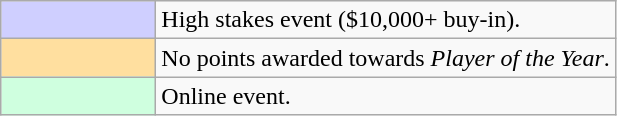<table class="wikitable">
<tr>
<td style="background-color:#CFCFFF; width:6em;"></td>
<td>High stakes event ($10,000+ buy-in).</td>
</tr>
<tr>
<td style="background-color:#FFDF9F; width:6em;"></td>
<td>No points awarded towards <em>Player of the Year</em>.</td>
</tr>
<tr>
<td style="background-color:#CFFFDF; width:6em;"></td>
<td>Online event.</td>
</tr>
</table>
